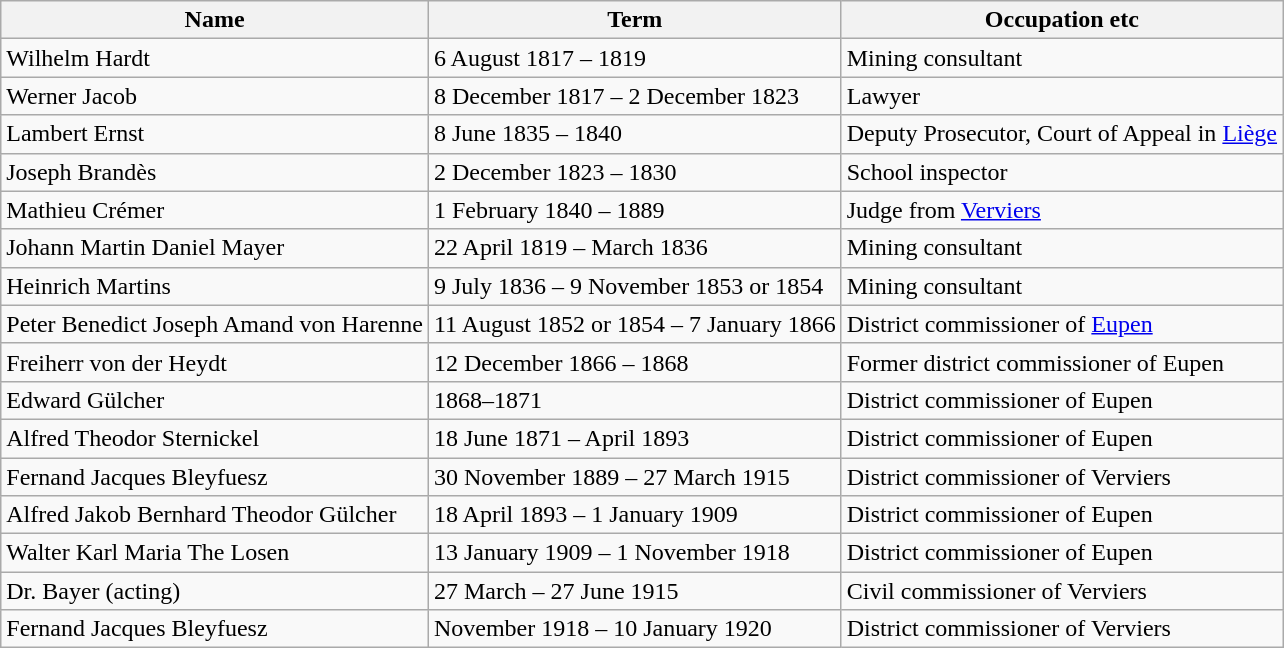<table class="wikitable">
<tr>
<th>Name</th>
<th>Term</th>
<th>Occupation etc</th>
</tr>
<tr>
<td>Wilhelm Hardt</td>
<td>6 August 1817 – 1819</td>
<td>Mining consultant</td>
</tr>
<tr>
<td>Werner Jacob</td>
<td>8 December 1817 – 2 December 1823</td>
<td>Lawyer</td>
</tr>
<tr>
<td>Lambert Ernst</td>
<td>8 June 1835 – 1840</td>
<td>Deputy Prosecutor, Court of Appeal in <a href='#'>Liège</a></td>
</tr>
<tr>
<td>Joseph Brandès</td>
<td>2 December 1823 – 1830</td>
<td>School inspector</td>
</tr>
<tr>
<td>Mathieu Crémer</td>
<td>1 February 1840 – 1889</td>
<td>Judge from <a href='#'>Verviers</a></td>
</tr>
<tr>
<td>Johann Martin Daniel Mayer</td>
<td>22 April 1819 – March 1836</td>
<td>Mining consultant</td>
</tr>
<tr>
<td>Heinrich Martins</td>
<td>9 July 1836 – 9 November 1853 or 1854</td>
<td>Mining consultant</td>
</tr>
<tr>
<td>Peter Benedict Joseph Amand von Harenne</td>
<td>11 August 1852 or 1854 – 7 January 1866</td>
<td>District commissioner of <a href='#'>Eupen</a></td>
</tr>
<tr>
<td>Freiherr von der Heydt</td>
<td>12 December 1866 – 1868</td>
<td>Former district commissioner of Eupen</td>
</tr>
<tr>
<td>Edward Gülcher</td>
<td>1868–1871</td>
<td>District commissioner of Eupen</td>
</tr>
<tr>
<td>Alfred Theodor Sternickel</td>
<td>18 June 1871 – April 1893</td>
<td>District commissioner of Eupen</td>
</tr>
<tr>
<td>Fernand Jacques Bleyfuesz</td>
<td>30 November 1889 – 27 March 1915</td>
<td>District commissioner of Verviers</td>
</tr>
<tr>
<td>Alfred Jakob Bernhard Theodor Gülcher</td>
<td>18 April 1893 – 1 January 1909</td>
<td>District commissioner of Eupen</td>
</tr>
<tr>
<td>Walter Karl Maria The Losen</td>
<td>13 January 1909 – 1 November 1918</td>
<td>District commissioner of Eupen</td>
</tr>
<tr>
<td>Dr. Bayer (acting)</td>
<td>27 March – 27 June 1915</td>
<td>Civil commissioner of Verviers</td>
</tr>
<tr>
<td>Fernand Jacques Bleyfuesz</td>
<td>November 1918 – 10 January 1920</td>
<td>District commissioner of Verviers</td>
</tr>
</table>
